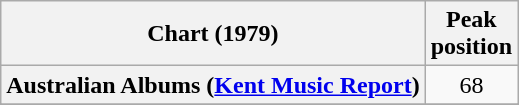<table class="wikitable sortable plainrowheaders" style="text-align:center">
<tr>
<th scope="col">Chart (1979)</th>
<th scope="col">Peak<br>position</th>
</tr>
<tr>
<th scope="row">Australian Albums (<a href='#'>Kent Music Report</a>)</th>
<td style="text-align:center">68</td>
</tr>
<tr>
</tr>
<tr>
</tr>
<tr>
</tr>
<tr>
</tr>
<tr>
</tr>
</table>
